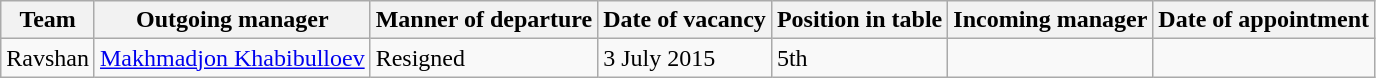<table class="wikitable">
<tr>
<th>Team</th>
<th>Outgoing manager</th>
<th>Manner of departure</th>
<th>Date of vacancy</th>
<th>Position in table</th>
<th>Incoming manager</th>
<th>Date of appointment</th>
</tr>
<tr>
<td>Ravshan</td>
<td> <a href='#'>Makhmadjon Khabibulloev</a></td>
<td>Resigned</td>
<td>3 July 2015</td>
<td>5th</td>
<td></td>
<td></td>
</tr>
</table>
